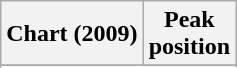<table class="wikitable sortable plainrowheaders" style="text-align:center">
<tr>
<th scope="col">Chart (2009)</th>
<th scope="col">Peak<br>position</th>
</tr>
<tr>
</tr>
<tr>
</tr>
<tr>
</tr>
<tr>
</tr>
</table>
